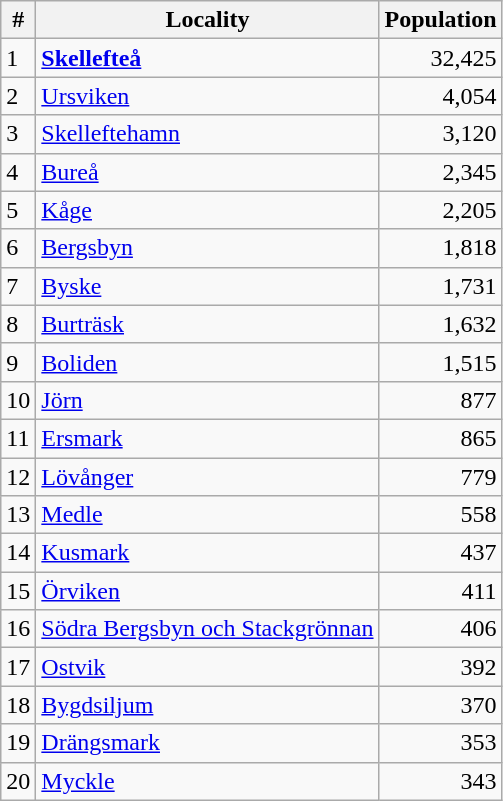<table class="wikitable">
<tr>
<th>#</th>
<th>Locality</th>
<th>Population</th>
</tr>
<tr>
<td>1</td>
<td><strong><a href='#'>Skellefteå</a></strong></td>
<td align="right">32,425</td>
</tr>
<tr>
<td>2</td>
<td><a href='#'>Ursviken</a></td>
<td align="right">4,054</td>
</tr>
<tr>
<td>3</td>
<td><a href='#'>Skelleftehamn</a></td>
<td align="right">3,120</td>
</tr>
<tr>
<td>4</td>
<td><a href='#'>Bureå</a></td>
<td align="right">2,345</td>
</tr>
<tr>
<td>5</td>
<td><a href='#'>Kåge</a></td>
<td align="right">2,205</td>
</tr>
<tr>
<td>6</td>
<td><a href='#'>Bergsbyn</a></td>
<td align="right">1,818</td>
</tr>
<tr>
<td>7</td>
<td><a href='#'>Byske</a></td>
<td align="right">1,731</td>
</tr>
<tr>
<td>8</td>
<td><a href='#'>Burträsk</a></td>
<td align="right">1,632</td>
</tr>
<tr>
<td>9</td>
<td><a href='#'>Boliden</a></td>
<td align="right">1,515</td>
</tr>
<tr>
<td>10</td>
<td><a href='#'>Jörn</a></td>
<td align="right">877</td>
</tr>
<tr>
<td>11</td>
<td><a href='#'>Ersmark</a></td>
<td align="right">865</td>
</tr>
<tr>
<td>12</td>
<td><a href='#'>Lövånger</a></td>
<td align="right">779</td>
</tr>
<tr>
<td>13</td>
<td><a href='#'>Medle</a></td>
<td align="right">558</td>
</tr>
<tr>
<td>14</td>
<td><a href='#'>Kusmark</a></td>
<td align="right">437</td>
</tr>
<tr>
<td>15</td>
<td><a href='#'>Örviken</a></td>
<td align="right">411</td>
</tr>
<tr>
<td>16</td>
<td><a href='#'>Södra Bergsbyn och Stackgrönnan</a></td>
<td align="right">406</td>
</tr>
<tr>
<td>17</td>
<td><a href='#'>Ostvik</a></td>
<td align="right">392</td>
</tr>
<tr>
<td>18</td>
<td><a href='#'>Bygdsiljum</a></td>
<td align="right">370</td>
</tr>
<tr>
<td>19</td>
<td><a href='#'>Drängsmark</a></td>
<td align="right">353</td>
</tr>
<tr>
<td>20</td>
<td><a href='#'>Myckle</a></td>
<td align="right">343</td>
</tr>
</table>
